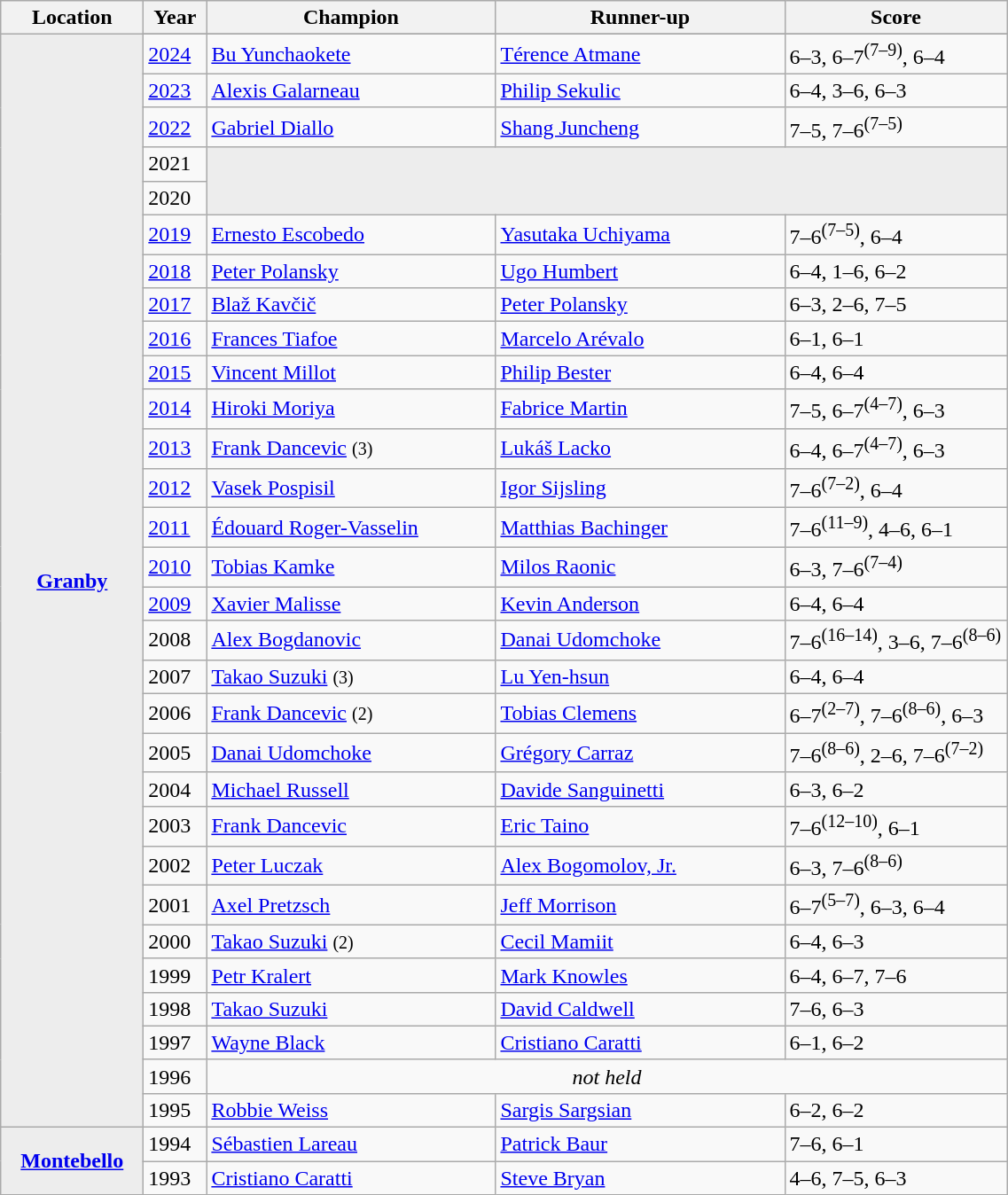<table class="wikitable">
<tr>
<th style="width:100px;">Location</th>
<th style="width:40px">Year</th>
<th style="width:210px">Champion</th>
<th style="width:210px">Runner-up</th>
<th style="width:160px">Score</th>
</tr>
<tr>
<th rowspan=31 style="background:#ededed;"><a href='#'>Granby</a></th>
</tr>
<tr>
<td><a href='#'>2024</a></td>
<td> <a href='#'>Bu Yunchaokete</a></td>
<td> <a href='#'>Térence Atmane</a></td>
<td>6–3, 6–7<sup>(7–9)</sup>, 6–4</td>
</tr>
<tr>
<td><a href='#'>2023</a></td>
<td> <a href='#'>Alexis Galarneau</a></td>
<td> <a href='#'>Philip Sekulic</a></td>
<td>6–4, 3–6, 6–3</td>
</tr>
<tr>
<td><a href='#'>2022</a></td>
<td> <a href='#'>Gabriel Diallo</a></td>
<td> <a href='#'>Shang Juncheng</a></td>
<td>7–5, 7–6<sup>(7–5)</sup></td>
</tr>
<tr>
<td>2021</td>
<td rowspan=2 colspan=3 bgcolor="#ededed"></td>
</tr>
<tr>
<td>2020</td>
</tr>
<tr>
<td><a href='#'>2019</a></td>
<td> <a href='#'>Ernesto Escobedo</a></td>
<td> <a href='#'>Yasutaka Uchiyama</a></td>
<td>7–6<sup>(7–5)</sup>, 6–4</td>
</tr>
<tr>
<td><a href='#'>2018</a></td>
<td> <a href='#'>Peter Polansky</a></td>
<td> <a href='#'>Ugo Humbert</a></td>
<td>6–4, 1–6, 6–2</td>
</tr>
<tr>
<td><a href='#'>2017</a></td>
<td> <a href='#'>Blaž Kavčič</a></td>
<td> <a href='#'>Peter Polansky</a></td>
<td>6–3, 2–6, 7–5</td>
</tr>
<tr>
<td><a href='#'>2016</a></td>
<td> <a href='#'>Frances Tiafoe</a></td>
<td> <a href='#'>Marcelo Arévalo</a></td>
<td>6–1, 6–1</td>
</tr>
<tr>
<td><a href='#'>2015</a></td>
<td> <a href='#'>Vincent Millot</a></td>
<td> <a href='#'>Philip Bester</a></td>
<td>6–4, 6–4</td>
</tr>
<tr>
<td><a href='#'>2014</a></td>
<td> <a href='#'>Hiroki Moriya</a></td>
<td> <a href='#'>Fabrice Martin</a></td>
<td>7–5, 6–7<sup>(4–7)</sup>, 6–3</td>
</tr>
<tr>
<td><a href='#'>2013</a></td>
<td> <a href='#'>Frank Dancevic</a> <small>(3)</small></td>
<td> <a href='#'>Lukáš Lacko</a></td>
<td>6–4, 6–7<sup>(4–7)</sup>, 6–3</td>
</tr>
<tr>
<td><a href='#'>2012</a></td>
<td> <a href='#'>Vasek Pospisil</a></td>
<td> <a href='#'>Igor Sijsling</a></td>
<td>7–6<sup>(7–2)</sup>, 6–4</td>
</tr>
<tr>
<td><a href='#'>2011</a></td>
<td> <a href='#'>Édouard Roger-Vasselin</a></td>
<td> <a href='#'>Matthias Bachinger</a></td>
<td>7–6<sup>(11–9)</sup>, 4–6, 6–1</td>
</tr>
<tr>
<td><a href='#'>2010</a></td>
<td> <a href='#'>Tobias Kamke</a></td>
<td> <a href='#'>Milos Raonic</a></td>
<td>6–3, 7–6<sup>(7–4)</sup></td>
</tr>
<tr>
<td><a href='#'>2009</a></td>
<td> <a href='#'>Xavier Malisse</a></td>
<td> <a href='#'>Kevin Anderson</a></td>
<td>6–4, 6–4</td>
</tr>
<tr>
<td>2008</td>
<td> <a href='#'>Alex Bogdanovic</a></td>
<td> <a href='#'>Danai Udomchoke</a></td>
<td>7–6<sup>(16–14)</sup>, 3–6, 7–6<sup>(8–6)</sup></td>
</tr>
<tr>
<td>2007</td>
<td> <a href='#'>Takao Suzuki</a> <small>(3)</small></td>
<td> <a href='#'>Lu Yen-hsun</a></td>
<td>6–4, 6–4</td>
</tr>
<tr>
<td>2006</td>
<td> <a href='#'>Frank Dancevic</a> <small>(2)</small></td>
<td> <a href='#'>Tobias Clemens</a></td>
<td>6–7<sup>(2–7)</sup>, 7–6<sup>(8–6)</sup>, 6–3</td>
</tr>
<tr>
<td>2005</td>
<td> <a href='#'>Danai Udomchoke</a></td>
<td> <a href='#'>Grégory Carraz</a></td>
<td>7–6<sup>(8–6)</sup>, 2–6, 7–6<sup>(7–2)</sup></td>
</tr>
<tr>
<td>2004</td>
<td> <a href='#'>Michael Russell</a></td>
<td> <a href='#'>Davide Sanguinetti</a></td>
<td>6–3, 6–2</td>
</tr>
<tr>
<td>2003</td>
<td> <a href='#'>Frank Dancevic</a></td>
<td> <a href='#'>Eric Taino</a></td>
<td>7–6<sup>(12–10)</sup>, 6–1</td>
</tr>
<tr>
<td>2002</td>
<td> <a href='#'>Peter Luczak</a></td>
<td> <a href='#'>Alex Bogomolov, Jr.</a></td>
<td>6–3, 7–6<sup>(8–6)</sup></td>
</tr>
<tr>
<td>2001</td>
<td> <a href='#'>Axel Pretzsch</a></td>
<td> <a href='#'>Jeff Morrison</a></td>
<td>6–7<sup>(5–7)</sup>, 6–3, 6–4</td>
</tr>
<tr>
<td>2000</td>
<td> <a href='#'>Takao Suzuki</a> <small>(2)</small></td>
<td> <a href='#'>Cecil Mamiit</a></td>
<td>6–4, 6–3</td>
</tr>
<tr>
<td>1999</td>
<td> <a href='#'>Petr Kralert</a></td>
<td> <a href='#'>Mark Knowles</a></td>
<td>6–4, 6–7, 7–6</td>
</tr>
<tr>
<td>1998</td>
<td> <a href='#'>Takao Suzuki</a></td>
<td> <a href='#'>David Caldwell</a></td>
<td>7–6, 6–3</td>
</tr>
<tr>
<td>1997</td>
<td> <a href='#'>Wayne Black</a></td>
<td> <a href='#'>Cristiano Caratti</a></td>
<td>6–1, 6–2</td>
</tr>
<tr>
<td>1996</td>
<td colspan=3 style="text-align:center;"><em>not held</em></td>
</tr>
<tr>
<td>1995</td>
<td> <a href='#'>Robbie Weiss</a></td>
<td> <a href='#'>Sargis Sargsian</a></td>
<td>6–2, 6–2</td>
</tr>
<tr>
<th rowspan=2 style="background:#ededed;"><a href='#'>Montebello</a></th>
<td>1994</td>
<td> <a href='#'>Sébastien Lareau</a></td>
<td> <a href='#'>Patrick Baur</a></td>
<td>7–6, 6–1</td>
</tr>
<tr>
<td>1993</td>
<td> <a href='#'>Cristiano Caratti</a></td>
<td> <a href='#'>Steve Bryan</a></td>
<td>4–6, 7–5, 6–3</td>
</tr>
</table>
